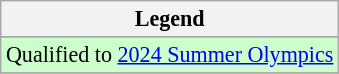<table class="wikitable" style="font-size:92%;">
<tr>
<th>Legend</th>
</tr>
<tr>
</tr>
<tr bgcolor=#cfc>
<td>Qualified to <a href='#'>2024 Summer Olympics</a></td>
</tr>
<tr>
</tr>
</table>
